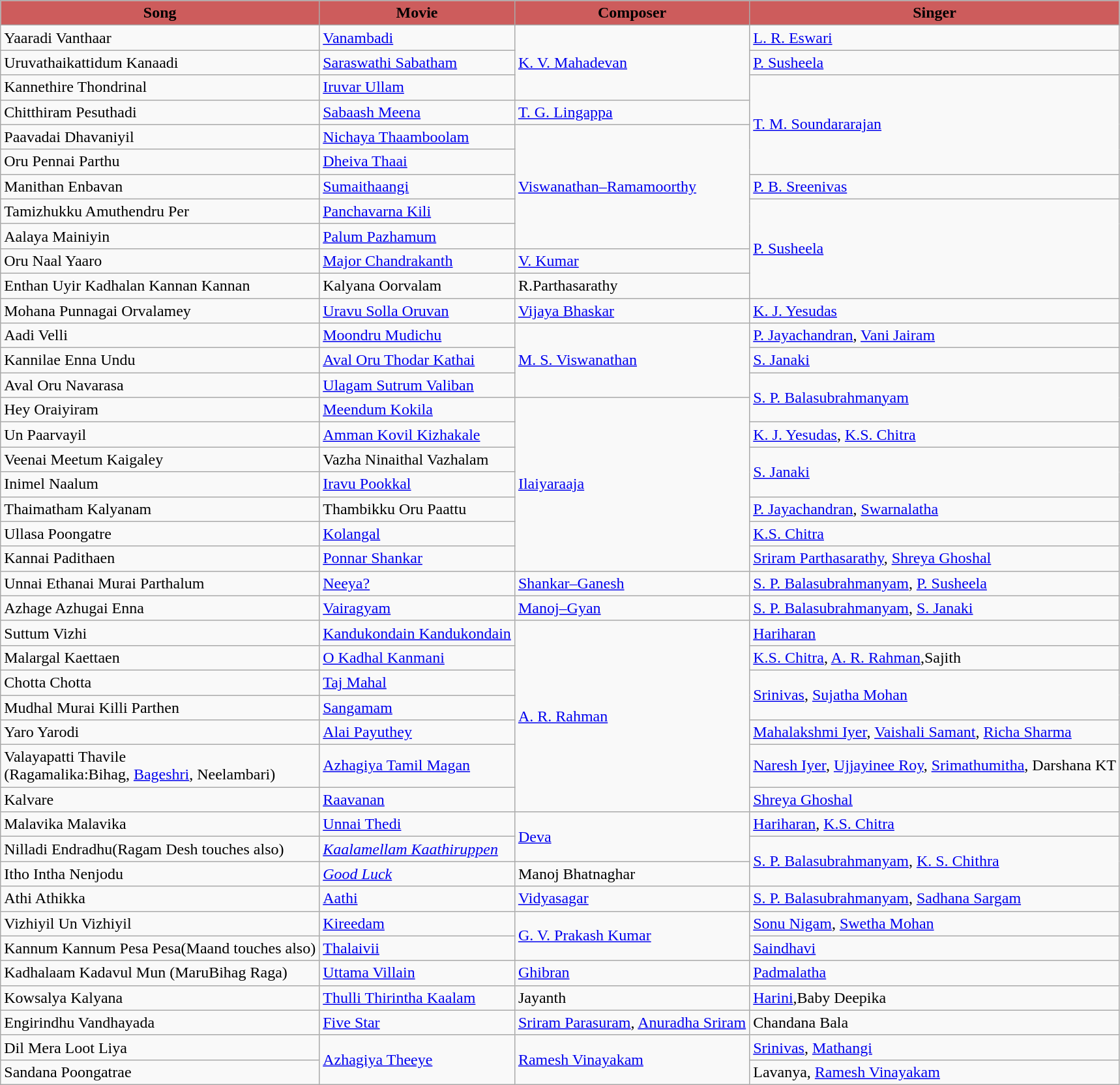<table class="wikitable">
<tr>
<th style="background:#CD5C5C">Song</th>
<th style="background:#CD5C5C">Movie</th>
<th style="background:#CD5C5C">Composer</th>
<th style="background:#CD5C5C">Singer</th>
</tr>
<tr>
<td>Yaaradi Vanthaar</td>
<td><a href='#'>Vanambadi</a></td>
<td rowspan="3"><a href='#'>K. V. Mahadevan</a></td>
<td><a href='#'>L. R. Eswari</a></td>
</tr>
<tr>
<td>Uruvathaikattidum Kanaadi</td>
<td><a href='#'>Saraswathi Sabatham</a></td>
<td><a href='#'>P. Susheela</a></td>
</tr>
<tr>
<td>Kannethire Thondrinal</td>
<td><a href='#'>Iruvar Ullam</a></td>
<td rowspan="4"><a href='#'>T. M. Soundararajan</a></td>
</tr>
<tr>
<td>Chitthiram Pesuthadi</td>
<td><a href='#'>Sabaash Meena</a></td>
<td><a href='#'>T. G. Lingappa</a></td>
</tr>
<tr>
<td>Paavadai Dhavaniyil</td>
<td><a href='#'>Nichaya Thaamboolam</a></td>
<td rowspan="5"><a href='#'>Viswanathan–Ramamoorthy</a></td>
</tr>
<tr>
<td>Oru Pennai Parthu</td>
<td><a href='#'>Dheiva Thaai</a></td>
</tr>
<tr>
<td>Manithan Enbavan</td>
<td><a href='#'>Sumaithaangi</a></td>
<td><a href='#'>P. B. Sreenivas</a></td>
</tr>
<tr>
<td>Tamizhukku Amuthendru Per</td>
<td><a href='#'>Panchavarna Kili</a></td>
<td rowspan="4"><a href='#'>P. Susheela</a></td>
</tr>
<tr>
<td>Aalaya Mainiyin</td>
<td><a href='#'>Palum Pazhamum</a></td>
</tr>
<tr>
<td>Oru Naal Yaaro</td>
<td><a href='#'>Major Chandrakanth</a></td>
<td><a href='#'>V. Kumar</a></td>
</tr>
<tr>
<td>Enthan Uyir Kadhalan Kannan Kannan</td>
<td>Kalyana Oorvalam</td>
<td>R.Parthasarathy</td>
</tr>
<tr>
<td>Mohana Punnagai Orvalamey</td>
<td><a href='#'>Uravu Solla Oruvan</a></td>
<td><a href='#'>Vijaya Bhaskar</a></td>
<td><a href='#'>K. J. Yesudas</a></td>
</tr>
<tr>
<td>Aadi Velli</td>
<td><a href='#'>Moondru Mudichu</a></td>
<td rowspan=3><a href='#'>M. S. Viswanathan</a></td>
<td><a href='#'>P. Jayachandran</a>, <a href='#'>Vani Jairam</a></td>
</tr>
<tr>
<td>Kannilae Enna Undu</td>
<td><a href='#'>Aval Oru Thodar Kathai</a></td>
<td><a href='#'>S. Janaki</a></td>
</tr>
<tr>
<td>Aval Oru Navarasa</td>
<td><a href='#'>Ulagam Sutrum Valiban</a></td>
<td rowspan=2><a href='#'>S. P. Balasubrahmanyam</a></td>
</tr>
<tr>
<td>Hey Oraiyiram</td>
<td><a href='#'>Meendum Kokila</a></td>
<td rowspan="7"><a href='#'>Ilaiyaraaja</a></td>
</tr>
<tr>
<td>Un Paarvayil</td>
<td><a href='#'>Amman Kovil Kizhakale</a></td>
<td><a href='#'>K. J. Yesudas</a>, <a href='#'>K.S. Chitra</a></td>
</tr>
<tr>
<td>Veenai Meetum Kaigaley</td>
<td>Vazha Ninaithal Vazhalam</td>
<td rowspan=2><a href='#'>S. Janaki</a></td>
</tr>
<tr>
<td>Inimel Naalum</td>
<td><a href='#'>Iravu Pookkal</a></td>
</tr>
<tr>
<td>Thaimatham Kalyanam</td>
<td>Thambikku Oru Paattu</td>
<td><a href='#'>P. Jayachandran</a>, <a href='#'>Swarnalatha</a></td>
</tr>
<tr>
<td>Ullasa Poongatre</td>
<td><a href='#'>Kolangal</a></td>
<td><a href='#'>K.S. Chitra</a></td>
</tr>
<tr>
<td>Kannai Padithaen</td>
<td><a href='#'>Ponnar Shankar</a></td>
<td><a href='#'>Sriram Parthasarathy</a>, <a href='#'>Shreya Ghoshal</a></td>
</tr>
<tr>
<td>Unnai Ethanai Murai Parthalum</td>
<td><a href='#'>Neeya?</a></td>
<td><a href='#'>Shankar–Ganesh</a></td>
<td><a href='#'>S. P. Balasubrahmanyam</a>, <a href='#'>P. Susheela</a></td>
</tr>
<tr>
<td>Azhage Azhugai Enna</td>
<td><a href='#'>Vairagyam</a></td>
<td><a href='#'>Manoj–Gyan</a></td>
<td><a href='#'>S. P. Balasubrahmanyam</a>, <a href='#'>S. Janaki</a></td>
</tr>
<tr>
<td>Suttum Vizhi</td>
<td><a href='#'>Kandukondain Kandukondain</a></td>
<td rowspan="7"><a href='#'>A. R. Rahman</a></td>
<td><a href='#'>Hariharan</a></td>
</tr>
<tr>
<td>Malargal Kaettaen</td>
<td><a href='#'>O Kadhal Kanmani</a></td>
<td><a href='#'>K.S. Chitra</a>, <a href='#'>A. R. Rahman</a>,Sajith</td>
</tr>
<tr>
<td>Chotta Chotta</td>
<td><a href='#'>Taj Mahal</a></td>
<td rowspan="2"><a href='#'>Srinivas</a>, <a href='#'>Sujatha Mohan</a></td>
</tr>
<tr>
<td>Mudhal Murai Killi Parthen</td>
<td><a href='#'>Sangamam</a></td>
</tr>
<tr>
<td>Yaro Yarodi</td>
<td><a href='#'>Alai Payuthey</a></td>
<td><a href='#'>Mahalakshmi Iyer</a>, <a href='#'>Vaishali Samant</a>, <a href='#'>Richa Sharma</a></td>
</tr>
<tr>
<td>Valayapatti Thavile<br>(Ragamalika:Bihag, <a href='#'>Bageshri</a>, Neelambari)</td>
<td><a href='#'>Azhagiya Tamil Magan</a></td>
<td><a href='#'>Naresh Iyer</a>, <a href='#'>Ujjayinee Roy</a>, <a href='#'>Srimathumitha</a>, Darshana KT</td>
</tr>
<tr>
<td>Kalvare</td>
<td><a href='#'>Raavanan</a></td>
<td><a href='#'>Shreya Ghoshal</a></td>
</tr>
<tr>
<td>Malavika Malavika</td>
<td><a href='#'>Unnai Thedi</a></td>
<td rowspan=2><a href='#'>Deva</a></td>
<td><a href='#'>Hariharan</a>, <a href='#'>K.S. Chitra</a></td>
</tr>
<tr>
<td>Nilladi Endradhu(Ragam Desh touches also)</td>
<td><em><a href='#'>Kaalamellam Kaathiruppen</a></em></td>
<td rowspan=2><a href='#'>S. P. Balasubrahmanyam</a>, <a href='#'>K. S. Chithra</a></td>
</tr>
<tr>
<td>Itho Intha Nenjodu</td>
<td><a href='#'><em>Good Luck</em></a></td>
<td>Manoj Bhatnaghar</td>
</tr>
<tr>
<td>Athi Athikka</td>
<td><a href='#'>Aathi</a></td>
<td><a href='#'>Vidyasagar</a></td>
<td><a href='#'>S. P. Balasubrahmanyam</a>, <a href='#'>Sadhana Sargam</a></td>
</tr>
<tr>
<td>Vizhiyil Un Vizhiyil</td>
<td><a href='#'>Kireedam</a></td>
<td rowspan=2><a href='#'>G. V. Prakash Kumar</a></td>
<td><a href='#'>Sonu Nigam</a>, <a href='#'>Swetha Mohan</a></td>
</tr>
<tr>
<td>Kannum Kannum Pesa Pesa(Maand touches also)</td>
<td><a href='#'>Thalaivii</a></td>
<td><a href='#'>Saindhavi</a></td>
</tr>
<tr>
<td>Kadhalaam Kadavul Mun (MaruBihag Raga)</td>
<td><a href='#'>Uttama Villain</a></td>
<td><a href='#'>Ghibran</a></td>
<td><a href='#'>Padmalatha</a></td>
</tr>
<tr>
<td>Kowsalya Kalyana</td>
<td><a href='#'>Thulli Thirintha Kaalam</a></td>
<td>Jayanth</td>
<td><a href='#'>Harini</a>,Baby Deepika</td>
</tr>
<tr>
<td>Engirindhu Vandhayada</td>
<td><a href='#'>Five Star</a></td>
<td><a href='#'>Sriram Parasuram</a>, <a href='#'>Anuradha Sriram</a></td>
<td>Chandana Bala</td>
</tr>
<tr>
<td>Dil Mera Loot Liya</td>
<td rowspan=2><a href='#'>Azhagiya Theeye</a></td>
<td rowspan=2><a href='#'>Ramesh Vinayakam</a></td>
<td><a href='#'>Srinivas</a>, <a href='#'>Mathangi</a></td>
</tr>
<tr>
<td>Sandana Poongatrae</td>
<td>Lavanya, <a href='#'>Ramesh Vinayakam</a></td>
</tr>
</table>
